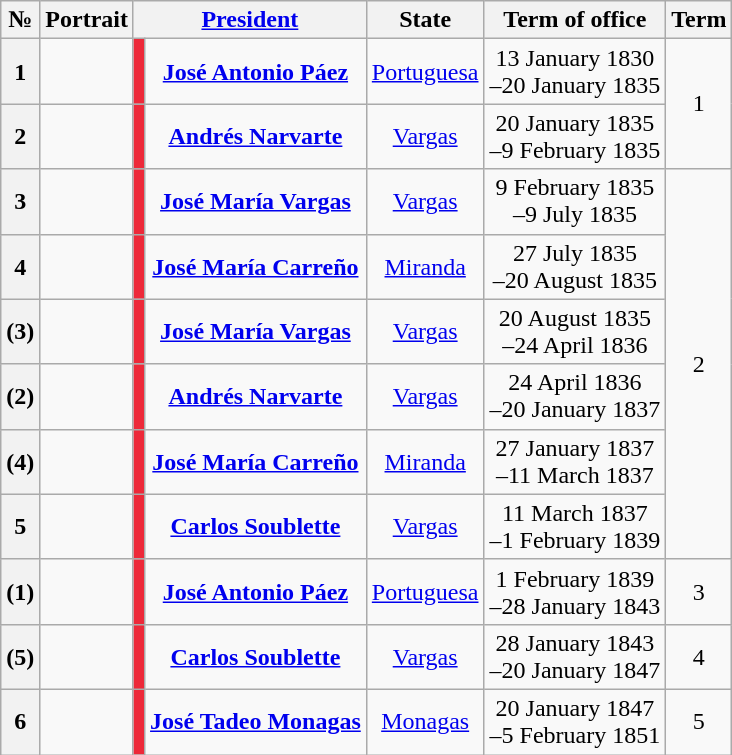<table class="wikitable sortable" style="text-align: center;">
<tr>
<th>№<br></th>
<th>Portrait</th>
<th colspan="2" style="width:120px;"><a href='#'>President</a> </th>
<th>State</th>
<th>Term of office</th>
<th>Term<br></th>
</tr>
<tr>
<th style="text-align:center;">1</th>
<td style="text-align:center;"></td>
<td style="background:#ed2939; text-align:center;"></td>
<td style="text-align:center;"><strong><a href='#'>José Antonio Páez</a></strong> </td>
<td style="text-align:center;"><a href='#'>Portuguesa</a></td>
<td style="text-align:center;">13 January 1830<br>–20 January 1835</td>
<td rowspan="2" style="text-align:center;">1<br></td>
</tr>
<tr>
<th style="text-align:center;">2</th>
<td style="text-align:center;"></td>
<td style="background:#ed2939; text-align:center;"></td>
<td style="text-align:center;"><strong><a href='#'>Andrés Narvarte</a></strong> </td>
<td style="text-align:center;"><a href='#'>Vargas</a></td>
<td style="text-align:center;">20 January 1835<br>–9 February 1835</td>
</tr>
<tr>
<th style="text-align:center;">3</th>
<td style="text-align:center;"></td>
<td style="background:#ed2939; text-align:center;"></td>
<td style="text-align:center;"><strong><a href='#'>José María Vargas</a></strong> </td>
<td style="text-align:center;"><a href='#'>Vargas</a></td>
<td style="text-align:center;">9 February 1835<br>–9 July 1835</td>
<td rowspan="6" style="text-align:center;">2<br></td>
</tr>
<tr>
<th style="text-align:center;">4</th>
<td style="text-align:center;"></td>
<td style="background:#ed2939; text-align:center;"></td>
<td style="text-align:center;"><strong><a href='#'>José María Carreño</a></strong> </td>
<td style="text-align:center;"><a href='#'>Miranda</a></td>
<td style="text-align:center;">27 July 1835<br>–20 August 1835</td>
</tr>
<tr>
<th style="text-align:center;">(3)</th>
<td style="text-align:center;"></td>
<td style="background:#ed2939; text-align:center;"></td>
<td style="text-align:center;"><strong><a href='#'>José María Vargas</a></strong> </td>
<td style="text-align:center;"><a href='#'>Vargas</a></td>
<td style="text-align:center;">20 August 1835<br>–24 April 1836</td>
</tr>
<tr>
<th style="text-align:center;">(2)</th>
<td style="text-align:center;"></td>
<td style="background:#ed2939; text-align:center;"></td>
<td style="text-align:center;"><strong><a href='#'>Andrés Narvarte</a></strong> </td>
<td style="text-align:center;"><a href='#'>Vargas</a></td>
<td style="text-align:center;">24 April 1836<br>–20 January 1837</td>
</tr>
<tr>
<th style="text-align:center;">(4)</th>
<td style="text-align:center;"></td>
<td style="background:#ed2939; text-align:center;"></td>
<td style="text-align:center;"><strong><a href='#'>José María Carreño</a></strong> </td>
<td style="text-align:center;"><a href='#'>Miranda</a></td>
<td style="text-align:center;">27 January 1837<br>–11 March 1837</td>
</tr>
<tr>
<th style="text-align:center;">5</th>
<td style="text-align:center;"></td>
<td style="background:#ed2939; text-align:center;"></td>
<td style="text-align:center;"><strong><a href='#'>Carlos Soublette</a></strong> </td>
<td style="text-align:center;"><a href='#'>Vargas</a></td>
<td style="text-align:center;">11 March 1837<br>–1 February 1839</td>
</tr>
<tr>
<th style="text-align:center;">(1)</th>
<td style="text-align:center;"></td>
<td style="background:#ed2939; text-align:center;"></td>
<td style="text-align:center;"><strong><a href='#'>José Antonio Páez</a></strong> </td>
<td style="text-align:center;"><a href='#'>Portuguesa</a></td>
<td style="text-align:center;">1 February 1839<br>–28 January 1843</td>
<td style="text-align:center;">3<br></td>
</tr>
<tr>
<th style="text-align:center;">(5)</th>
<td style="text-align:center;"></td>
<td style="background:#ed2939; text-align:center;"></td>
<td style="text-align:center;"><strong><a href='#'>Carlos Soublette</a></strong> </td>
<td style="text-align:center;"><a href='#'>Vargas</a></td>
<td style="text-align:center;">28 January 1843<br>–20 January 1847</td>
<td style="text-align:center;">4<br></td>
</tr>
<tr>
<th style="text-align:center;">6</th>
<td style="text-align:center;"></td>
<td style="background:#ed2939; text-align:center;"></td>
<td style="text-align:center;"><strong><a href='#'>José Tadeo Monagas</a></strong> </td>
<td style="text-align:center;"><a href='#'>Monagas</a></td>
<td style="text-align:center;">20 January 1847<br>–5 February 1851</td>
<td style="text-align:center;">5<br></td>
</tr>
</table>
